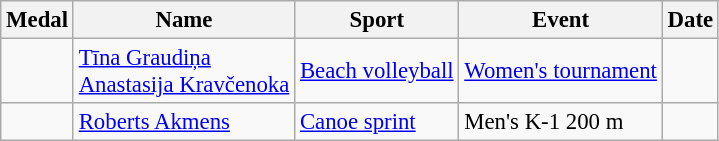<table class="wikitable sortable" style="font-size: 95%;">
<tr>
<th>Medal</th>
<th>Name</th>
<th>Sport</th>
<th>Event</th>
<th>Date</th>
</tr>
<tr>
<td></td>
<td><a href='#'>Tīna Graudiņa</a><br><a href='#'>Anastasija Kravčenoka</a></td>
<td><a href='#'>Beach volleyball</a></td>
<td><a href='#'>Women's tournament</a></td>
<td></td>
</tr>
<tr>
<td></td>
<td><a href='#'>Roberts Akmens</a></td>
<td><a href='#'>Canoe sprint</a></td>
<td>Men's K-1 200 m</td>
<td></td>
</tr>
</table>
